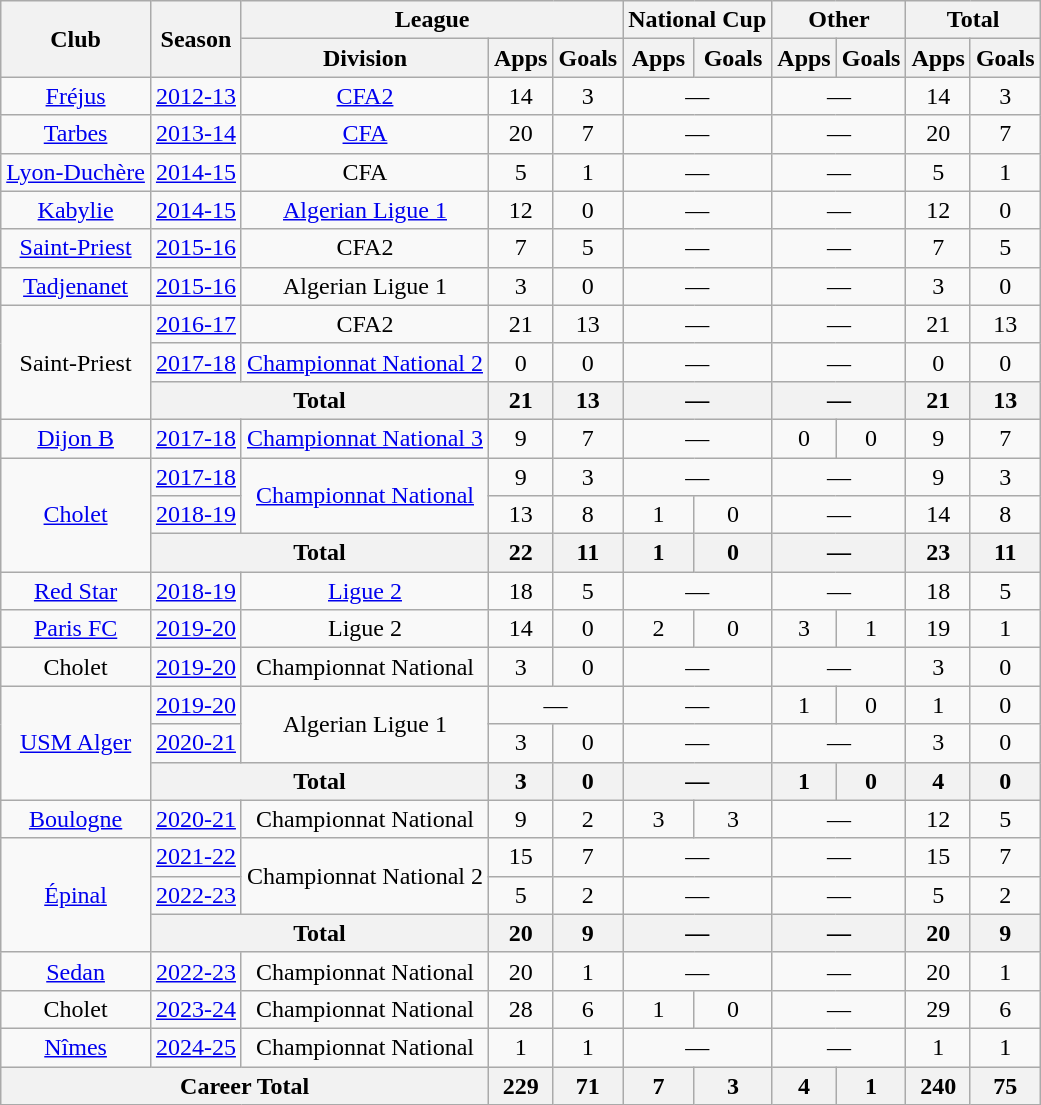<table class="wikitable" style="text-align: center">
<tr>
<th rowspan="2">Club</th>
<th rowspan="2">Season</th>
<th colspan="3">League</th>
<th colspan="2">National Cup</th>
<th colspan="2">Other</th>
<th colspan="2">Total</th>
</tr>
<tr>
<th>Division</th>
<th>Apps</th>
<th>Goals</th>
<th>Apps</th>
<th>Goals</th>
<th>Apps</th>
<th>Goals</th>
<th>Apps</th>
<th>Goals</th>
</tr>
<tr>
<td><a href='#'>Fréjus</a></td>
<td><a href='#'>2012-13</a></td>
<td><a href='#'>CFA2</a></td>
<td>14</td>
<td>3</td>
<td colspan="2">—</td>
<td colspan="2">—</td>
<td>14</td>
<td>3</td>
</tr>
<tr>
<td><a href='#'>Tarbes</a></td>
<td><a href='#'>2013-14</a></td>
<td><a href='#'>CFA</a></td>
<td>20</td>
<td>7</td>
<td colspan="2">—</td>
<td colspan="2">—</td>
<td>20</td>
<td>7</td>
</tr>
<tr>
<td><a href='#'>Lyon-Duchère</a></td>
<td><a href='#'>2014-15</a></td>
<td>CFA</td>
<td>5</td>
<td>1</td>
<td colspan="2">—</td>
<td colspan="2">—</td>
<td>5</td>
<td>1</td>
</tr>
<tr>
<td><a href='#'>Kabylie</a></td>
<td><a href='#'>2014-15</a></td>
<td><a href='#'>Algerian Ligue 1</a></td>
<td>12</td>
<td>0</td>
<td colspan="2">—</td>
<td colspan="2">—</td>
<td>12</td>
<td>0</td>
</tr>
<tr>
<td><a href='#'>Saint-Priest</a></td>
<td><a href='#'>2015-16</a></td>
<td>CFA2</td>
<td>7</td>
<td>5</td>
<td colspan="2">—</td>
<td colspan="2">—</td>
<td>7</td>
<td>5</td>
</tr>
<tr>
<td><a href='#'>Tadjenanet</a></td>
<td><a href='#'>2015-16</a></td>
<td>Algerian Ligue 1</td>
<td>3</td>
<td>0</td>
<td colspan="2">—</td>
<td colspan="2">—</td>
<td>3</td>
<td>0</td>
</tr>
<tr>
<td rowspan="3">Saint-Priest</td>
<td><a href='#'>2016-17</a></td>
<td>CFA2</td>
<td>21</td>
<td>13</td>
<td colspan="2">—</td>
<td colspan="2">—</td>
<td>21</td>
<td>13</td>
</tr>
<tr>
<td><a href='#'>2017-18</a></td>
<td><a href='#'>Championnat National 2</a></td>
<td>0</td>
<td>0</td>
<td colspan="2">—</td>
<td colspan="2">—</td>
<td>0</td>
<td>0</td>
</tr>
<tr>
<th colspan="2">Total</th>
<th>21</th>
<th>13</th>
<th colspan="2">—</th>
<th colspan="2">—</th>
<th>21</th>
<th>13</th>
</tr>
<tr>
<td><a href='#'>Dijon B</a></td>
<td><a href='#'>2017-18</a></td>
<td><a href='#'>Championnat National 3</a></td>
<td>9</td>
<td>7</td>
<td colspan="2">—</td>
<td>0</td>
<td>0</td>
<td>9</td>
<td>7</td>
</tr>
<tr>
<td rowspan="3"><a href='#'>Cholet</a></td>
<td><a href='#'>2017-18</a></td>
<td rowspan="2"><a href='#'>Championnat National</a></td>
<td>9</td>
<td>3</td>
<td colspan="2">—</td>
<td colspan="2">—</td>
<td>9</td>
<td>3</td>
</tr>
<tr>
<td><a href='#'>2018-19</a></td>
<td>13</td>
<td>8</td>
<td>1</td>
<td>0</td>
<td colspan="2">—</td>
<td>14</td>
<td>8</td>
</tr>
<tr>
<th colspan="2">Total</th>
<th>22</th>
<th>11</th>
<th>1</th>
<th>0</th>
<th colspan="2">—</th>
<th>23</th>
<th>11</th>
</tr>
<tr>
<td><a href='#'>Red Star</a></td>
<td><a href='#'>2018-19</a></td>
<td><a href='#'>Ligue 2</a></td>
<td>18</td>
<td>5</td>
<td colspan="2">—</td>
<td colspan="2">—</td>
<td>18</td>
<td>5</td>
</tr>
<tr>
<td><a href='#'>Paris FC</a></td>
<td><a href='#'>2019-20</a></td>
<td>Ligue 2</td>
<td>14</td>
<td>0</td>
<td>2</td>
<td>0</td>
<td>3</td>
<td>1</td>
<td>19</td>
<td>1</td>
</tr>
<tr>
<td>Cholet</td>
<td><a href='#'>2019-20</a></td>
<td>Championnat National</td>
<td>3</td>
<td>0</td>
<td colspan="2">—</td>
<td colspan="2">—</td>
<td>3</td>
<td>0</td>
</tr>
<tr>
<td rowspan="3"><a href='#'>USM Alger</a></td>
<td><a href='#'>2019-20</a></td>
<td rowspan="2">Algerian Ligue 1</td>
<td colspan="2">—</td>
<td colspan="2">—</td>
<td>1</td>
<td>0</td>
<td>1</td>
<td>0</td>
</tr>
<tr>
<td><a href='#'>2020-21</a></td>
<td>3</td>
<td>0</td>
<td colspan="2">—</td>
<td colspan="2">—</td>
<td>3</td>
<td>0</td>
</tr>
<tr>
<th colspan="2">Total</th>
<th>3</th>
<th>0</th>
<th colspan="2">—</th>
<th>1</th>
<th>0</th>
<th>4</th>
<th>0</th>
</tr>
<tr>
<td><a href='#'>Boulogne</a></td>
<td><a href='#'>2020-21</a></td>
<td>Championnat National</td>
<td>9</td>
<td>2</td>
<td>3</td>
<td>3</td>
<td colspan="2">—</td>
<td>12</td>
<td>5</td>
</tr>
<tr>
<td rowspan="3"><a href='#'>Épinal</a></td>
<td><a href='#'>2021-22</a></td>
<td rowspan="2">Championnat National 2</td>
<td>15</td>
<td>7</td>
<td colspan="2">—</td>
<td colspan="2">—</td>
<td>15</td>
<td>7</td>
</tr>
<tr>
<td><a href='#'>2022-23</a></td>
<td>5</td>
<td>2</td>
<td colspan="2">—</td>
<td colspan="2">—</td>
<td>5</td>
<td>2</td>
</tr>
<tr>
<th colspan="2">Total</th>
<th>20</th>
<th>9</th>
<th colspan="2">—</th>
<th colspan="2">—</th>
<th>20</th>
<th>9</th>
</tr>
<tr>
<td><a href='#'>Sedan</a></td>
<td><a href='#'>2022-23</a></td>
<td>Championnat National</td>
<td>20</td>
<td>1</td>
<td colspan="2">—</td>
<td colspan="2">—</td>
<td>20</td>
<td>1</td>
</tr>
<tr>
<td>Cholet</td>
<td><a href='#'>2023-24</a></td>
<td>Championnat National</td>
<td>28</td>
<td>6</td>
<td>1</td>
<td>0</td>
<td colspan="2">—</td>
<td>29</td>
<td>6</td>
</tr>
<tr>
<td><a href='#'>Nîmes</a></td>
<td><a href='#'>2024-25</a></td>
<td>Championnat National</td>
<td>1</td>
<td>1</td>
<td colspan="2">—</td>
<td colspan="2">—</td>
<td>1</td>
<td>1</td>
</tr>
<tr>
<th colspan="3">Career Total</th>
<th>229</th>
<th>71</th>
<th>7</th>
<th>3</th>
<th>4</th>
<th>1</th>
<th>240</th>
<th>75</th>
</tr>
</table>
